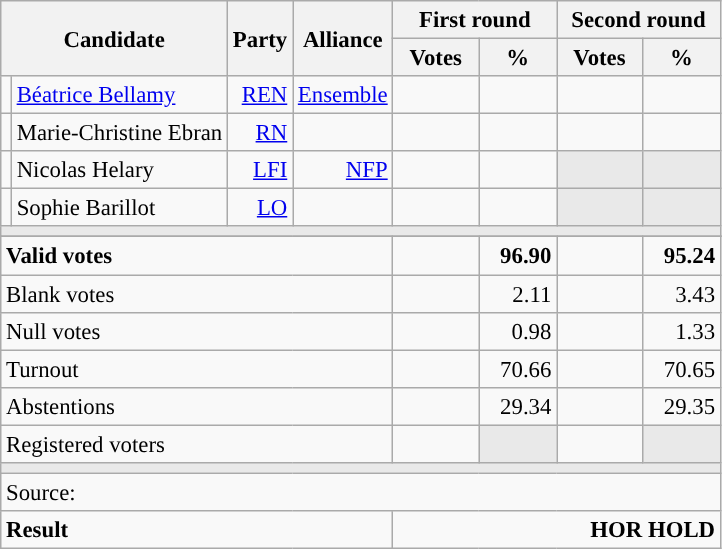<table class="wikitable" style="text-align:right;font-size:95%;">
<tr>
<th colspan="2" rowspan="2">Candidate</th>
<th colspan="1" rowspan="2">Party</th>
<th colspan="1" rowspan="2">Alliance</th>
<th colspan="2">First round</th>
<th colspan="2">Second round</th>
</tr>
<tr>
<th style="width:50px;">Votes</th>
<th style="width:45px;">%</th>
<th style="width:50px;">Votes</th>
<th style="width:45px;">%</th>
</tr>
<tr>
<td style="color:inherit;background:"></td>
<td style="text-align:left;"><a href='#'>Béatrice Bellamy</a></td>
<td><a href='#'>REN</a></td>
<td><a href='#'>Ensemble</a></td>
<td></td>
<td></td>
<td><strong></strong></td>
<td><strong></strong></td>
</tr>
<tr>
<td style="color:inherit;background:"></td>
<td style="text-align:left;">Marie-Christine Ebran</td>
<td><a href='#'>RN</a></td>
<td></td>
<td></td>
<td></td>
<td></td>
<td></td>
</tr>
<tr>
<td style="color:inherit;background:"></td>
<td style="text-align:left;">Nicolas Helary</td>
<td><a href='#'>LFI</a></td>
<td><a href='#'>NFP</a></td>
<td></td>
<td></td>
<td style="background:#E9E9E9;"></td>
<td style="background:#E9E9E9;"></td>
</tr>
<tr>
<td style="color:inherit;background:"></td>
<td style="text-align:left;">Sophie Barillot</td>
<td><a href='#'>LO</a></td>
<td></td>
<td></td>
<td></td>
<td style="background:#E9E9E9;"></td>
<td style="background:#E9E9E9;"></td>
</tr>
<tr>
<td colspan="8" style="background:#E9E9E9;"></td>
</tr>
<tr>
</tr>
<tr style="font-weight:bold;">
<td colspan="4" style="text-align:left;">Valid votes</td>
<td></td>
<td>96.90</td>
<td></td>
<td>95.24</td>
</tr>
<tr>
<td colspan="4" style="text-align:left;">Blank votes</td>
<td></td>
<td>2.11</td>
<td></td>
<td>3.43</td>
</tr>
<tr>
<td colspan="4" style="text-align:left;">Null votes</td>
<td></td>
<td>0.98</td>
<td></td>
<td>1.33</td>
</tr>
<tr>
<td colspan="4" style="text-align:left;">Turnout</td>
<td></td>
<td>70.66</td>
<td></td>
<td>70.65</td>
</tr>
<tr>
<td colspan="4" style="text-align:left;">Abstentions</td>
<td></td>
<td>29.34</td>
<td></td>
<td>29.35</td>
</tr>
<tr>
<td colspan="4" style="text-align:left;">Registered voters</td>
<td></td>
<td style="background:#E9E9E9;"></td>
<td></td>
<td style="background:#E9E9E9;"></td>
</tr>
<tr>
<td colspan="8" style="background:#E9E9E9;"></td>
</tr>
<tr>
<td colspan="8" style="text-align:left;">Source: </td>
</tr>
<tr style="font-weight:bold">
<td colspan="4" style="text-align:left;">Result</td>
<td colspan="4" style="background-color:">HOR HOLD</td>
</tr>
</table>
